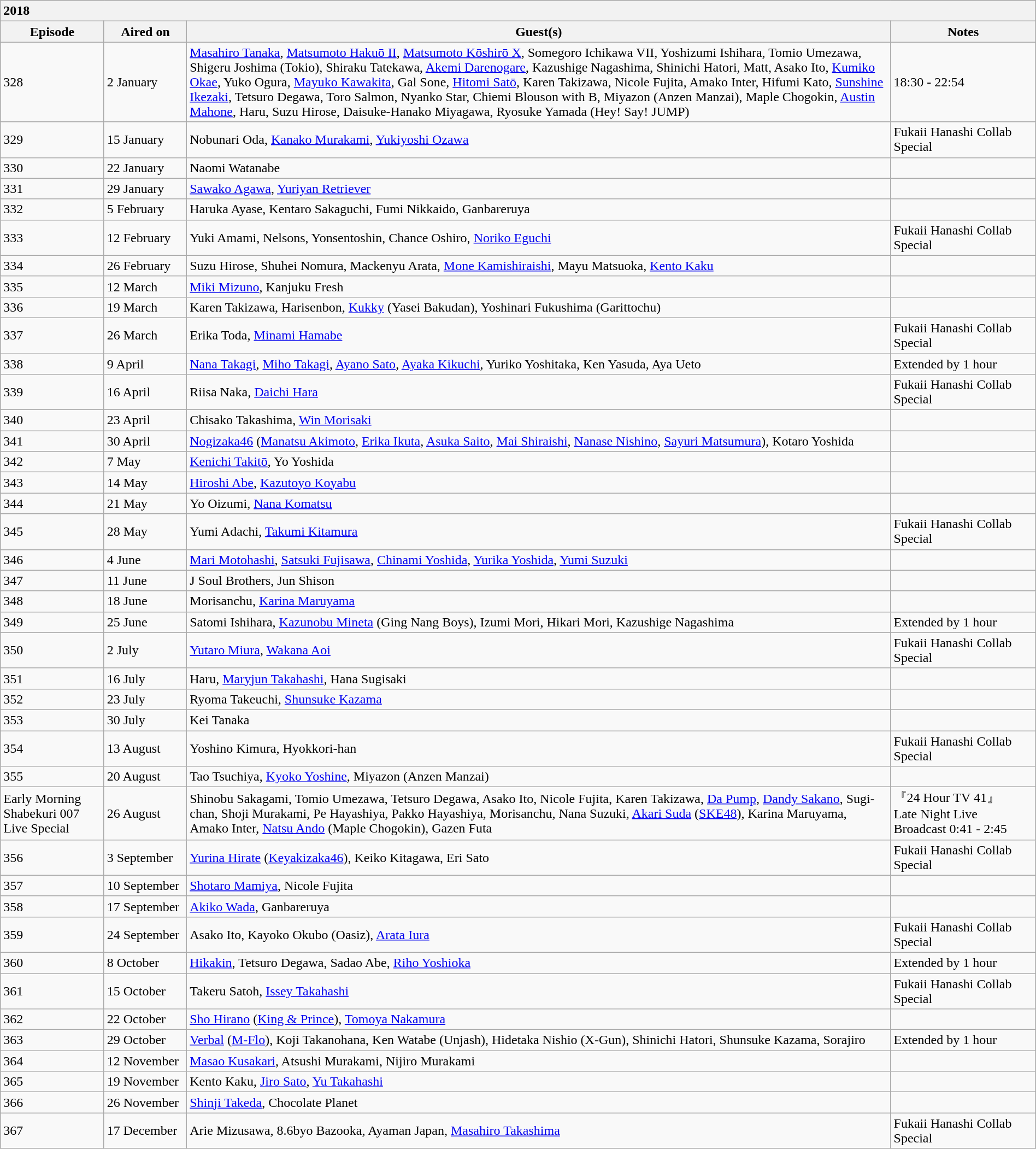<table class="wikitable collapsible" style="width:100%">
<tr>
<th colspan="5" style="text-align:left">2018</th>
</tr>
<tr align="center">
<th width="10%">Episode</th>
<th width="8%">Aired on</th>
<th width="68%">Guest(s)</th>
<th width="14%">Notes</th>
</tr>
<tr align="left">
<td>328</td>
<td>2 January</td>
<td><a href='#'>Masahiro Tanaka</a>, <a href='#'>Matsumoto Hakuō II</a>, <a href='#'>Matsumoto Kōshirō X</a>, Somegoro Ichikawa VII, Yoshizumi Ishihara, Tomio Umezawa, Shigeru Joshima (Tokio), Shiraku Tatekawa, <a href='#'>Akemi Darenogare</a>, Kazushige Nagashima, Shinichi Hatori, Matt, Asako Ito, <a href='#'>Kumiko Okae</a>, Yuko Ogura, <a href='#'>Mayuko Kawakita</a>, Gal Sone, <a href='#'>Hitomi Satō</a>, Karen Takizawa, Nicole Fujita, Amako Inter, Hifumi Kato, <a href='#'>Sunshine Ikezaki</a>, Tetsuro Degawa, Toro Salmon, Nyanko Star, Chiemi Blouson with B, Miyazon (Anzen Manzai), Maple Chogokin, <a href='#'>Austin Mahone</a>, Haru, Suzu Hirose, Daisuke-Hanako Miyagawa, Ryosuke Yamada (Hey! Say! JUMP)</td>
<td>18:30 - 22:54</td>
</tr>
<tr>
<td>329</td>
<td>15 January</td>
<td>Nobunari Oda, <a href='#'>Kanako Murakami</a>, <a href='#'>Yukiyoshi Ozawa</a></td>
<td>Fukaii Hanashi Collab Special</td>
</tr>
<tr>
<td>330</td>
<td>22 January</td>
<td>Naomi Watanabe</td>
<td></td>
</tr>
<tr>
<td>331</td>
<td>29 January</td>
<td><a href='#'>Sawako Agawa</a>, <a href='#'>Yuriyan Retriever</a></td>
<td></td>
</tr>
<tr>
<td>332</td>
<td>5 February</td>
<td>Haruka Ayase, Kentaro Sakaguchi, Fumi Nikkaido, Ganbareruya</td>
<td></td>
</tr>
<tr>
<td>333</td>
<td>12 February</td>
<td>Yuki Amami, Nelsons, Yonsentoshin, Chance Oshiro, <a href='#'>Noriko Eguchi</a></td>
<td>Fukaii Hanashi Collab Special</td>
</tr>
<tr>
<td>334</td>
<td>26 February</td>
<td>Suzu Hirose, Shuhei Nomura, Mackenyu Arata, <a href='#'>Mone Kamishiraishi</a>, Mayu Matsuoka, <a href='#'>Kento Kaku</a></td>
<td></td>
</tr>
<tr>
<td>335</td>
<td>12 March</td>
<td><a href='#'>Miki Mizuno</a>, Kanjuku Fresh</td>
<td></td>
</tr>
<tr>
<td>336</td>
<td>19 March</td>
<td>Karen Takizawa, Harisenbon, <a href='#'>Kukky</a> (Yasei Bakudan), Yoshinari Fukushima (Garittochu)</td>
<td></td>
</tr>
<tr>
<td>337</td>
<td>26 March</td>
<td>Erika Toda, <a href='#'>Minami Hamabe</a></td>
<td>Fukaii Hanashi Collab Special</td>
</tr>
<tr>
<td>338</td>
<td>9 April</td>
<td><a href='#'>Nana Takagi</a>, <a href='#'>Miho Takagi</a>, <a href='#'>Ayano Sato</a>, <a href='#'>Ayaka Kikuchi</a>, Yuriko Yoshitaka, Ken Yasuda, Aya Ueto</td>
<td>Extended by 1 hour</td>
</tr>
<tr>
<td>339</td>
<td>16 April</td>
<td>Riisa Naka, <a href='#'>Daichi Hara</a></td>
<td>Fukaii Hanashi Collab Special</td>
</tr>
<tr>
<td>340</td>
<td>23 April</td>
<td>Chisako Takashima, <a href='#'>Win Morisaki</a></td>
<td></td>
</tr>
<tr>
<td>341</td>
<td>30 April</td>
<td><a href='#'>Nogizaka46</a> (<a href='#'>Manatsu Akimoto</a>, <a href='#'>Erika Ikuta</a>, <a href='#'>Asuka Saito</a>, <a href='#'>Mai Shiraishi</a>, <a href='#'>Nanase Nishino</a>, <a href='#'>Sayuri Matsumura</a>), Kotaro Yoshida</td>
<td></td>
</tr>
<tr>
<td>342</td>
<td>7 May</td>
<td><a href='#'>Kenichi Takitō</a>, Yo Yoshida</td>
<td></td>
</tr>
<tr>
<td>343</td>
<td>14 May</td>
<td><a href='#'>Hiroshi Abe</a>, <a href='#'>Kazutoyo Koyabu</a></td>
<td></td>
</tr>
<tr>
<td>344</td>
<td>21 May</td>
<td>Yo Oizumi, <a href='#'>Nana Komatsu</a></td>
<td></td>
</tr>
<tr>
<td>345</td>
<td>28 May</td>
<td>Yumi Adachi, <a href='#'>Takumi Kitamura</a></td>
<td>Fukaii Hanashi Collab Special</td>
</tr>
<tr>
<td>346</td>
<td>4 June</td>
<td><a href='#'>Mari Motohashi</a>, <a href='#'>Satsuki Fujisawa</a>, <a href='#'>Chinami Yoshida</a>, <a href='#'>Yurika Yoshida</a>, <a href='#'>Yumi Suzuki</a></td>
<td></td>
</tr>
<tr>
<td>347</td>
<td>11 June</td>
<td>J Soul Brothers, Jun Shison</td>
<td></td>
</tr>
<tr>
<td>348</td>
<td>18 June</td>
<td>Morisanchu, <a href='#'>Karina Maruyama</a></td>
<td></td>
</tr>
<tr>
<td>349</td>
<td>25 June</td>
<td>Satomi Ishihara, <a href='#'>Kazunobu Mineta</a> (Ging Nang Boys), Izumi Mori, Hikari Mori, Kazushige Nagashima</td>
<td>Extended by 1 hour</td>
</tr>
<tr>
<td>350</td>
<td>2 July</td>
<td><a href='#'>Yutaro Miura</a>, <a href='#'>Wakana Aoi</a></td>
<td>Fukaii Hanashi Collab Special</td>
</tr>
<tr>
<td>351</td>
<td>16 July</td>
<td>Haru, <a href='#'>Maryjun Takahashi</a>, Hana Sugisaki</td>
<td></td>
</tr>
<tr>
<td>352</td>
<td>23 July</td>
<td>Ryoma Takeuchi, <a href='#'>Shunsuke Kazama</a></td>
<td></td>
</tr>
<tr>
<td>353</td>
<td>30 July</td>
<td>Kei Tanaka</td>
<td></td>
</tr>
<tr>
<td>354</td>
<td>13 August</td>
<td>Yoshino Kimura, Hyokkori-han</td>
<td>Fukaii Hanashi Collab Special</td>
</tr>
<tr>
<td>355</td>
<td>20 August</td>
<td>Tao Tsuchiya, <a href='#'>Kyoko Yoshine</a>, Miyazon (Anzen Manzai)</td>
<td></td>
</tr>
<tr>
<td>Early Morning Shabekuri 007 Live Special</td>
<td>26 August</td>
<td>Shinobu Sakagami, Tomio Umezawa, Tetsuro Degawa, Asako Ito, Nicole Fujita, Karen Takizawa, <a href='#'>Da Pump</a>, <a href='#'>Dandy Sakano</a>, Sugi-chan, Shoji Murakami, Pe Hayashiya, Pakko Hayashiya, Morisanchu, Nana Suzuki, <a href='#'>Akari Suda</a> (<a href='#'>SKE48</a>), Karina Maruyama, Amako Inter, <a href='#'>Natsu Ando</a> (Maple Chogokin), Gazen Futa</td>
<td>『24 Hour TV 41』<br>Late Night Live Broadcast
0:41 - 2:45</td>
</tr>
<tr>
<td>356</td>
<td>3 September</td>
<td><a href='#'>Yurina Hirate</a> (<a href='#'>Keyakizaka46</a>), Keiko Kitagawa, Eri Sato</td>
<td>Fukaii Hanashi Collab Special</td>
</tr>
<tr>
<td>357</td>
<td>10 September</td>
<td><a href='#'>Shotaro Mamiya</a>, Nicole Fujita</td>
<td></td>
</tr>
<tr>
<td>358</td>
<td>17 September</td>
<td><a href='#'>Akiko Wada</a>, Ganbareruya</td>
<td></td>
</tr>
<tr>
<td>359</td>
<td>24 September</td>
<td>Asako Ito, Kayoko Okubo (Oasiz), <a href='#'>Arata Iura</a></td>
<td>Fukaii Hanashi Collab Special</td>
</tr>
<tr>
<td>360</td>
<td>8 October</td>
<td><a href='#'>Hikakin</a>, Tetsuro Degawa, Sadao Abe, <a href='#'>Riho Yoshioka</a></td>
<td>Extended by 1 hour</td>
</tr>
<tr>
<td>361</td>
<td>15 October</td>
<td>Takeru Satoh, <a href='#'>Issey Takahashi</a></td>
<td>Fukaii Hanashi Collab Special</td>
</tr>
<tr>
<td>362</td>
<td>22 October</td>
<td><a href='#'>Sho Hirano</a> (<a href='#'>King & Prince</a>), <a href='#'>Tomoya Nakamura</a></td>
<td></td>
</tr>
<tr>
<td>363</td>
<td>29 October</td>
<td><a href='#'>Verbal</a> (<a href='#'>M-Flo</a>), Koji Takanohana, Ken Watabe (Unjash), Hidetaka Nishio (X-Gun), Shinichi Hatori, Shunsuke Kazama, Sorajiro</td>
<td>Extended by 1 hour</td>
</tr>
<tr>
<td>364</td>
<td>12 November</td>
<td><a href='#'>Masao Kusakari</a>, Atsushi Murakami, Nijiro Murakami</td>
<td></td>
</tr>
<tr>
<td>365</td>
<td>19 November</td>
<td>Kento Kaku, <a href='#'>Jiro Sato</a>, <a href='#'>Yu Takahashi</a></td>
<td></td>
</tr>
<tr>
<td>366</td>
<td>26 November</td>
<td><a href='#'>Shinji Takeda</a>, Chocolate Planet</td>
<td></td>
</tr>
<tr>
<td>367</td>
<td>17 December</td>
<td>Arie Mizusawa, 8.6byo Bazooka, Ayaman Japan, <a href='#'>Masahiro Takashima</a></td>
<td>Fukaii Hanashi Collab Special</td>
</tr>
</table>
